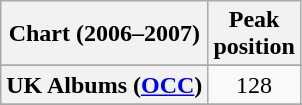<table class="wikitable sortable plainrowheaders">
<tr>
<th scope="col">Chart (2006–2007)</th>
<th scope="col">Peak<br>position</th>
</tr>
<tr>
</tr>
<tr>
<th scope="row">UK Albums (<a href='#'>OCC</a>)</th>
<td align="center">128</td>
</tr>
<tr>
</tr>
<tr>
</tr>
<tr>
</tr>
</table>
